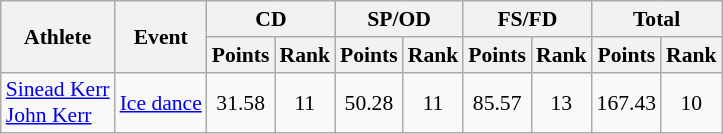<table class="wikitable" style="font-size:90%">
<tr>
<th rowspan="2">Athlete</th>
<th rowspan="2">Event</th>
<th colspan="2">CD</th>
<th colspan="2">SP/OD</th>
<th colspan="2">FS/FD</th>
<th colspan="2">Total</th>
</tr>
<tr>
<th>Points</th>
<th>Rank</th>
<th>Points</th>
<th>Rank</th>
<th>Points</th>
<th>Rank</th>
<th>Points</th>
<th>Rank</th>
</tr>
<tr>
<td><a href='#'>Sinead Kerr</a> <br> <a href='#'>John Kerr</a></td>
<td><a href='#'>Ice dance</a></td>
<td align="center">31.58</td>
<td align="center">11</td>
<td align="center">50.28</td>
<td align="center">11</td>
<td align="center">85.57</td>
<td align="center">13</td>
<td align="center">167.43</td>
<td align="center">10</td>
</tr>
</table>
